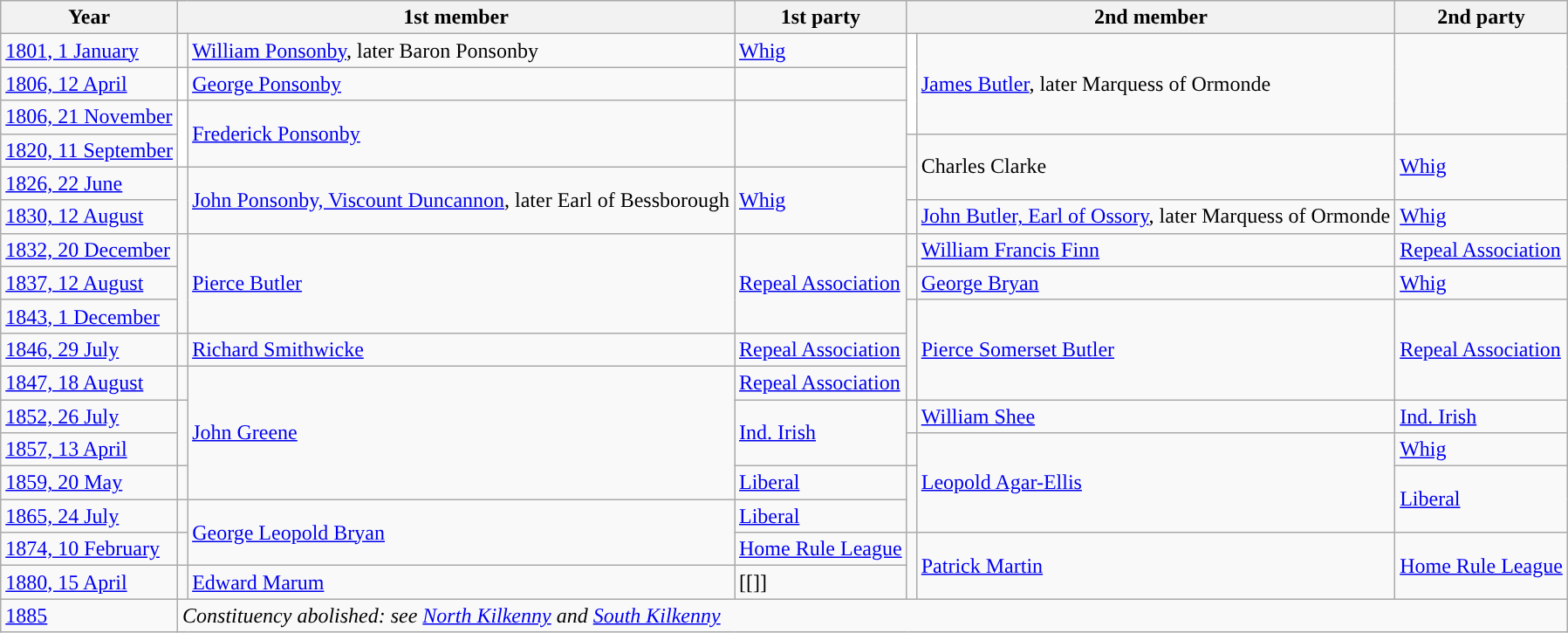<table class="wikitable">
<tr>
<th>Year</th>
<th colspan="2">1st member</th>
<th>1st party</th>
<th colspan="2">2nd member</th>
<th>2nd party</th>
</tr>
<tr>
<td><a href='#'>1801, 1 January</a></td>
<td style="color:inherit;background-color: "></td>
<td><a href='#'>William Ponsonby</a>, later Baron Ponsonby	</td>
<td><a href='#'>Whig</a></td>
<td rowspan="3" style="color:inherit;background-color: white"></td>
<td rowspan="3"><a href='#'>James Butler</a>, later Marquess of Ormonde    	</td>
<td rowspan="3"></td>
</tr>
<tr>
<td><a href='#'>1806, 12 April</a></td>
<td style="color:inherit;background-color: white"></td>
<td><a href='#'>George Ponsonby</a>	</td>
<td></td>
</tr>
<tr>
<td><a href='#'>1806, 21 November</a></td>
<td rowspan="2" style="color:inherit;background-color: white"></td>
<td rowspan="2"><a href='#'>Frederick Ponsonby</a>    	</td>
<td rowspan="2"></td>
</tr>
<tr>
<td><a href='#'>1820, 11 September</a></td>
<td rowspan="2" style="color:inherit;background-color: "></td>
<td rowspan="2">Charles Clarke    	</td>
<td rowspan="2"><a href='#'>Whig</a></td>
</tr>
<tr>
<td><a href='#'>1826, 22 June</a></td>
<td rowspan="2" style="color:inherit;background-color: "></td>
<td rowspan="2"><a href='#'>John Ponsonby, Viscount Duncannon</a>, later Earl of Bessborough  	</td>
<td rowspan="2"><a href='#'>Whig</a></td>
</tr>
<tr>
<td><a href='#'>1830, 12 August</a></td>
<td style="color:inherit;background-color: "></td>
<td><a href='#'>John Butler, Earl of Ossory</a>, later Marquess of Ormonde	</td>
<td><a href='#'>Whig</a></td>
</tr>
<tr>
<td><a href='#'>1832, 20 December</a></td>
<td rowspan="3" style="color:inherit;background-color: "></td>
<td rowspan="3"><a href='#'>Pierce Butler</a>   	</td>
<td rowspan="3"><a href='#'>Repeal Association</a></td>
<td style="color:inherit;background-color: "></td>
<td><a href='#'>William Francis Finn</a></td>
<td><a href='#'>Repeal Association</a></td>
</tr>
<tr>
<td><a href='#'>1837, 12 August</a></td>
<td style="color:inherit;background-color: "></td>
<td><a href='#'>George Bryan</a>	</td>
<td><a href='#'>Whig</a></td>
</tr>
<tr>
<td><a href='#'>1843, 1 December</a></td>
<td rowspan="3" style="color:inherit;background-color: "></td>
<td rowspan="3"><a href='#'>Pierce Somerset Butler</a>  	</td>
<td rowspan="3"><a href='#'>Repeal Association</a></td>
</tr>
<tr>
<td><a href='#'>1846, 29 July</a></td>
<td style="color:inherit;background-color: "></td>
<td><a href='#'>Richard Smithwicke</a>	</td>
<td><a href='#'>Repeal Association</a></td>
</tr>
<tr>
<td><a href='#'>1847, 18 August</a></td>
<td style="color:inherit;background-color: "></td>
<td rowspan="4"><a href='#'>John Greene</a>    	</td>
<td><a href='#'>Repeal Association</a></td>
</tr>
<tr>
<td><a href='#'>1852, 26 July</a></td>
<td rowspan="2" style="color:inherit;background-color: "></td>
<td rowspan="2"><a href='#'>Ind. Irish</a></td>
<td style="color:inherit;background-color: "></td>
<td><a href='#'>William Shee</a>	</td>
<td><a href='#'>Ind. Irish</a></td>
</tr>
<tr>
<td><a href='#'>1857, 13 April</a></td>
<td style="color:inherit;background-color: "></td>
<td rowspan="3"><a href='#'>Leopold Agar-Ellis</a> </td>
<td><a href='#'>Whig</a></td>
</tr>
<tr>
<td><a href='#'>1859, 20 May</a></td>
<td style="color:inherit;background-color: "></td>
<td><a href='#'>Liberal</a></td>
<td rowspan="2" style="color:inherit;background-color: "></td>
<td rowspan="2"><a href='#'>Liberal</a></td>
</tr>
<tr>
<td><a href='#'>1865, 24 July</a></td>
<td style="color:inherit;background-color: "></td>
<td rowspan="2"><a href='#'>George Leopold Bryan</a>   	</td>
<td><a href='#'>Liberal</a></td>
</tr>
<tr>
<td><a href='#'>1874, 10 February</a></td>
<td style="color:inherit;background-color: "></td>
<td><a href='#'>Home Rule League</a></td>
<td rowspan="2" style="color:inherit;background-color: "></td>
<td rowspan="2"><a href='#'>Patrick Martin</a>   	</td>
<td rowspan="2"><a href='#'>Home Rule League</a></td>
</tr>
<tr>
<td><a href='#'>1880, 15 April</a></td>
<td style="color:inherit;background-color: "></td>
<td><a href='#'>Edward Marum</a>	</td>
<td>[[]]</td>
</tr>
<tr>
<td><a href='#'>1885</a></td>
<td colspan="6"><em>Constituency abolished: see <a href='#'>North Kilkenny</a> and <a href='#'>South Kilkenny</a></em></td>
</tr>
</table>
